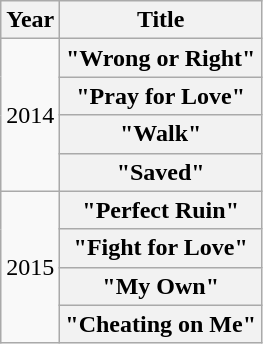<table class="wikitable plainrowheaders" style="text-align:center;">
<tr>
<th scope="col">Year</th>
<th scope="col">Title</th>
</tr>
<tr>
<td rowspan="4">2014</td>
<th scope="row">"Wrong or Right"</th>
</tr>
<tr>
<th scope="row">"Pray for Love"</th>
</tr>
<tr>
<th scope="row">"Walk"</th>
</tr>
<tr>
<th scope="row">"Saved"</th>
</tr>
<tr>
<td rowspan="4">2015</td>
<th scope="row">"Perfect Ruin"</th>
</tr>
<tr>
<th scope="row">"Fight for Love"</th>
</tr>
<tr>
<th scope="row">"My Own"</th>
</tr>
<tr>
<th scope="row">"Cheating on Me"</th>
</tr>
</table>
